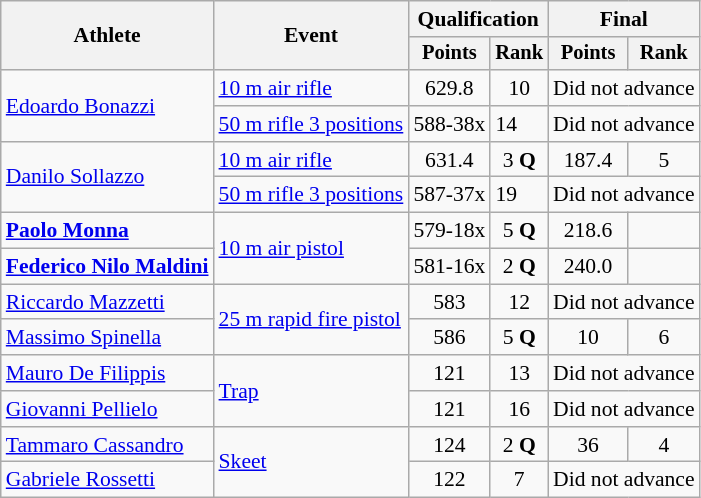<table class="wikitable" style="font-size:90%">
<tr>
<th rowspan="2">Athlete</th>
<th rowspan="2">Event</th>
<th colspan=2>Qualification</th>
<th colspan=2>Final</th>
</tr>
<tr style="font-size:95%">
<th>Points</th>
<th>Rank</th>
<th>Points</th>
<th>Rank</th>
</tr>
<tr align=center>
<td rowspan="2" align="left"><a href='#'>Edoardo Bonazzi</a></td>
<td align="left"><a href='#'>10 m air rifle</a></td>
<td>629.8</td>
<td>10</td>
<td colspan=2>Did not advance</td>
</tr>
<tr>
<td><a href='#'>50 m rifle 3 positions</a></td>
<td>588-38x</td>
<td>14</td>
<td colspan=2>Did not advance</td>
</tr>
<tr>
<td rowspan="2"><a href='#'>Danilo Sollazzo</a></td>
<td><a href='#'>10 m air rifle</a></td>
<td align=center>631.4</td>
<td align=center>3 <strong>Q</strong></td>
<td align=center>187.4</td>
<td align=center>5</td>
</tr>
<tr>
<td><a href='#'>50 m rifle 3 positions</a></td>
<td>587-37x</td>
<td>19</td>
<td colspan=2>Did not advance</td>
</tr>
<tr align=center>
<td align=left><strong><a href='#'>Paolo Monna</a></strong></td>
<td align=left rowspan=2><a href='#'>10 m air pistol</a></td>
<td>579-18x</td>
<td>5 <strong>Q</strong></td>
<td>218.6</td>
<td></td>
</tr>
<tr align=center>
<td align=left><strong><a href='#'>Federico Nilo Maldini</a></strong></td>
<td>581-16x</td>
<td>2 <strong>Q</strong></td>
<td>240.0</td>
<td></td>
</tr>
<tr align=center>
<td align=left><a href='#'>Riccardo Mazzetti</a></td>
<td rowspan="2" align=left><a href='#'>25 m rapid fire pistol</a></td>
<td>583</td>
<td>12</td>
<td colspan=2>Did not advance</td>
</tr>
<tr align=center>
<td align=left><a href='#'>Massimo Spinella</a></td>
<td>586</td>
<td>5 <strong>Q</strong></td>
<td>10</td>
<td>6</td>
</tr>
<tr align=center>
<td align=left><a href='#'>Mauro De Filippis</a></td>
<td align=left rowspan=2><a href='#'>Trap</a></td>
<td>121</td>
<td>13</td>
<td colspan=2>Did not advance</td>
</tr>
<tr align=center>
<td align=left><a href='#'>Giovanni Pellielo</a></td>
<td>121</td>
<td>16</td>
<td colspan=2>Did not advance</td>
</tr>
<tr align=center>
<td align=left><a href='#'>Tammaro Cassandro</a></td>
<td rowspan="2" align="left"><a href='#'>Skeet</a></td>
<td>124</td>
<td>2 <strong>Q</strong></td>
<td>36</td>
<td>4</td>
</tr>
<tr align=center>
<td align=left><a href='#'>Gabriele Rossetti</a></td>
<td>122</td>
<td>7</td>
<td colspan=2>Did not advance</td>
</tr>
</table>
